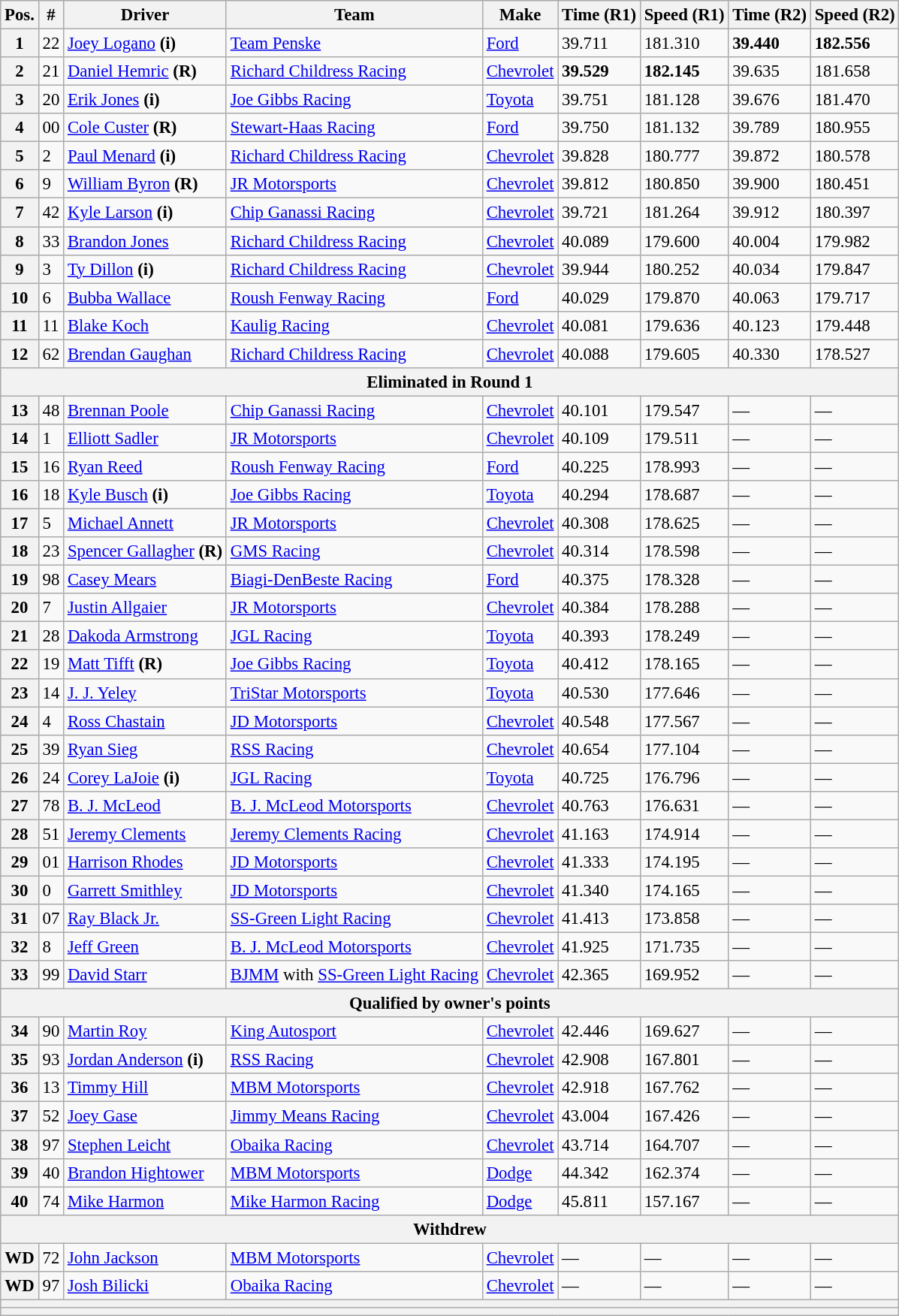<table class="wikitable" style="font-size:95%">
<tr>
<th>Pos.</th>
<th>#</th>
<th>Driver</th>
<th>Team</th>
<th>Make</th>
<th>Time (R1)</th>
<th>Speed (R1)</th>
<th>Time (R2)</th>
<th>Speed (R2)</th>
</tr>
<tr>
<th>1</th>
<td>22</td>
<td><a href='#'>Joey Logano</a> <strong>(i)</strong></td>
<td><a href='#'>Team Penske</a></td>
<td><a href='#'>Ford</a></td>
<td>39.711</td>
<td>181.310</td>
<td><strong>39.440</strong></td>
<td><strong>182.556</strong></td>
</tr>
<tr>
<th>2</th>
<td>21</td>
<td><a href='#'>Daniel Hemric</a> <strong>(R)</strong></td>
<td><a href='#'>Richard Childress Racing</a></td>
<td><a href='#'>Chevrolet</a></td>
<td><strong>39.529</strong></td>
<td><strong>182.145</strong></td>
<td>39.635</td>
<td>181.658</td>
</tr>
<tr>
<th>3</th>
<td>20</td>
<td><a href='#'>Erik Jones</a> <strong>(i)</strong></td>
<td><a href='#'>Joe Gibbs Racing</a></td>
<td><a href='#'>Toyota</a></td>
<td>39.751</td>
<td>181.128</td>
<td>39.676</td>
<td>181.470</td>
</tr>
<tr>
<th>4</th>
<td>00</td>
<td><a href='#'>Cole Custer</a> <strong>(R)</strong></td>
<td><a href='#'>Stewart-Haas Racing</a></td>
<td><a href='#'>Ford</a></td>
<td>39.750</td>
<td>181.132</td>
<td>39.789</td>
<td>180.955</td>
</tr>
<tr>
<th>5</th>
<td>2</td>
<td><a href='#'>Paul Menard</a> <strong>(i)</strong></td>
<td><a href='#'>Richard Childress Racing</a></td>
<td><a href='#'>Chevrolet</a></td>
<td>39.828</td>
<td>180.777</td>
<td>39.872</td>
<td>180.578</td>
</tr>
<tr>
<th>6</th>
<td>9</td>
<td><a href='#'>William Byron</a> <strong>(R)</strong></td>
<td><a href='#'>JR Motorsports</a></td>
<td><a href='#'>Chevrolet</a></td>
<td>39.812</td>
<td>180.850</td>
<td>39.900</td>
<td>180.451</td>
</tr>
<tr>
<th>7</th>
<td>42</td>
<td><a href='#'>Kyle Larson</a> <strong>(i)</strong></td>
<td><a href='#'>Chip Ganassi Racing</a></td>
<td><a href='#'>Chevrolet</a></td>
<td>39.721</td>
<td>181.264</td>
<td>39.912</td>
<td>180.397</td>
</tr>
<tr>
<th>8</th>
<td>33</td>
<td><a href='#'>Brandon Jones</a></td>
<td><a href='#'>Richard Childress Racing</a></td>
<td><a href='#'>Chevrolet</a></td>
<td>40.089</td>
<td>179.600</td>
<td>40.004</td>
<td>179.982</td>
</tr>
<tr>
<th>9</th>
<td>3</td>
<td><a href='#'>Ty Dillon</a> <strong>(i)</strong></td>
<td><a href='#'>Richard Childress Racing</a></td>
<td><a href='#'>Chevrolet</a></td>
<td>39.944</td>
<td>180.252</td>
<td>40.034</td>
<td>179.847</td>
</tr>
<tr>
<th>10</th>
<td>6</td>
<td><a href='#'>Bubba Wallace</a></td>
<td><a href='#'>Roush Fenway Racing</a></td>
<td><a href='#'>Ford</a></td>
<td>40.029</td>
<td>179.870</td>
<td>40.063</td>
<td>179.717</td>
</tr>
<tr>
<th>11</th>
<td>11</td>
<td><a href='#'>Blake Koch</a></td>
<td><a href='#'>Kaulig Racing</a></td>
<td><a href='#'>Chevrolet</a></td>
<td>40.081</td>
<td>179.636</td>
<td>40.123</td>
<td>179.448</td>
</tr>
<tr>
<th>12</th>
<td>62</td>
<td><a href='#'>Brendan Gaughan</a></td>
<td><a href='#'>Richard Childress Racing</a></td>
<td><a href='#'>Chevrolet</a></td>
<td>40.088</td>
<td>179.605</td>
<td>40.330</td>
<td>178.527</td>
</tr>
<tr>
<th colspan="9">Eliminated in Round 1</th>
</tr>
<tr>
<th>13</th>
<td>48</td>
<td><a href='#'>Brennan Poole</a></td>
<td><a href='#'>Chip Ganassi Racing</a></td>
<td><a href='#'>Chevrolet</a></td>
<td>40.101</td>
<td>179.547</td>
<td>—</td>
<td>—</td>
</tr>
<tr>
<th>14</th>
<td>1</td>
<td><a href='#'>Elliott Sadler</a></td>
<td><a href='#'>JR Motorsports</a></td>
<td><a href='#'>Chevrolet</a></td>
<td>40.109</td>
<td>179.511</td>
<td>—</td>
<td>—</td>
</tr>
<tr>
<th>15</th>
<td>16</td>
<td><a href='#'>Ryan Reed</a></td>
<td><a href='#'>Roush Fenway Racing</a></td>
<td><a href='#'>Ford</a></td>
<td>40.225</td>
<td>178.993</td>
<td>—</td>
<td>—</td>
</tr>
<tr>
<th>16</th>
<td>18</td>
<td><a href='#'>Kyle Busch</a> <strong>(i)</strong></td>
<td><a href='#'>Joe Gibbs Racing</a></td>
<td><a href='#'>Toyota</a></td>
<td>40.294</td>
<td>178.687</td>
<td>—</td>
<td>—</td>
</tr>
<tr>
<th>17</th>
<td>5</td>
<td><a href='#'>Michael Annett</a></td>
<td><a href='#'>JR Motorsports</a></td>
<td><a href='#'>Chevrolet</a></td>
<td>40.308</td>
<td>178.625</td>
<td>—</td>
<td>—</td>
</tr>
<tr>
<th>18</th>
<td>23</td>
<td><a href='#'>Spencer Gallagher</a> <strong>(R)</strong></td>
<td><a href='#'>GMS Racing</a></td>
<td><a href='#'>Chevrolet</a></td>
<td>40.314</td>
<td>178.598</td>
<td>—</td>
<td>—</td>
</tr>
<tr>
<th>19</th>
<td>98</td>
<td><a href='#'>Casey Mears</a></td>
<td><a href='#'>Biagi-DenBeste Racing</a></td>
<td><a href='#'>Ford</a></td>
<td>40.375</td>
<td>178.328</td>
<td>—</td>
<td>—</td>
</tr>
<tr>
<th>20</th>
<td>7</td>
<td><a href='#'>Justin Allgaier</a></td>
<td><a href='#'>JR Motorsports</a></td>
<td><a href='#'>Chevrolet</a></td>
<td>40.384</td>
<td>178.288</td>
<td>—</td>
<td>—</td>
</tr>
<tr>
<th>21</th>
<td>28</td>
<td><a href='#'>Dakoda Armstrong</a></td>
<td><a href='#'>JGL Racing</a></td>
<td><a href='#'>Toyota</a></td>
<td>40.393</td>
<td>178.249</td>
<td>—</td>
<td>—</td>
</tr>
<tr>
<th>22</th>
<td>19</td>
<td><a href='#'>Matt Tifft</a> <strong>(R)</strong></td>
<td><a href='#'>Joe Gibbs Racing</a></td>
<td><a href='#'>Toyota</a></td>
<td>40.412</td>
<td>178.165</td>
<td>—</td>
<td>—</td>
</tr>
<tr>
<th>23</th>
<td>14</td>
<td><a href='#'>J. J. Yeley</a></td>
<td><a href='#'>TriStar Motorsports</a></td>
<td><a href='#'>Toyota</a></td>
<td>40.530</td>
<td>177.646</td>
<td>—</td>
<td>—</td>
</tr>
<tr>
<th>24</th>
<td>4</td>
<td><a href='#'>Ross Chastain</a></td>
<td><a href='#'>JD Motorsports</a></td>
<td><a href='#'>Chevrolet</a></td>
<td>40.548</td>
<td>177.567</td>
<td>—</td>
<td>—</td>
</tr>
<tr>
<th>25</th>
<td>39</td>
<td><a href='#'>Ryan Sieg</a></td>
<td><a href='#'>RSS Racing</a></td>
<td><a href='#'>Chevrolet</a></td>
<td>40.654</td>
<td>177.104</td>
<td>—</td>
<td>—</td>
</tr>
<tr>
<th>26</th>
<td>24</td>
<td><a href='#'>Corey LaJoie</a> <strong>(i)</strong></td>
<td><a href='#'>JGL Racing</a></td>
<td><a href='#'>Toyota</a></td>
<td>40.725</td>
<td>176.796</td>
<td>—</td>
<td>—</td>
</tr>
<tr>
<th>27</th>
<td>78</td>
<td><a href='#'>B. J. McLeod</a></td>
<td><a href='#'>B. J. McLeod Motorsports</a></td>
<td><a href='#'>Chevrolet</a></td>
<td>40.763</td>
<td>176.631</td>
<td>—</td>
<td>—</td>
</tr>
<tr>
<th>28</th>
<td>51</td>
<td><a href='#'>Jeremy Clements</a></td>
<td><a href='#'>Jeremy Clements Racing</a></td>
<td><a href='#'>Chevrolet</a></td>
<td>41.163</td>
<td>174.914</td>
<td>—</td>
<td>—</td>
</tr>
<tr>
<th>29</th>
<td>01</td>
<td><a href='#'>Harrison Rhodes</a></td>
<td><a href='#'>JD Motorsports</a></td>
<td><a href='#'>Chevrolet</a></td>
<td>41.333</td>
<td>174.195</td>
<td>—</td>
<td>—</td>
</tr>
<tr>
<th>30</th>
<td>0</td>
<td><a href='#'>Garrett Smithley</a></td>
<td><a href='#'>JD Motorsports</a></td>
<td><a href='#'>Chevrolet</a></td>
<td>41.340</td>
<td>174.165</td>
<td>—</td>
<td>—</td>
</tr>
<tr>
<th>31</th>
<td>07</td>
<td><a href='#'>Ray Black Jr.</a></td>
<td><a href='#'>SS-Green Light Racing</a></td>
<td><a href='#'>Chevrolet</a></td>
<td>41.413</td>
<td>173.858</td>
<td>—</td>
<td>—</td>
</tr>
<tr>
<th>32</th>
<td>8</td>
<td><a href='#'>Jeff Green</a></td>
<td><a href='#'>B. J. McLeod Motorsports</a></td>
<td><a href='#'>Chevrolet</a></td>
<td>41.925</td>
<td>171.735</td>
<td>—</td>
<td>—</td>
</tr>
<tr>
<th>33</th>
<td>99</td>
<td><a href='#'>David Starr</a></td>
<td><a href='#'>BJMM</a> with <a href='#'>SS-Green Light Racing</a></td>
<td><a href='#'>Chevrolet</a></td>
<td>42.365</td>
<td>169.952</td>
<td>—</td>
<td>—</td>
</tr>
<tr>
<th colspan="9">Qualified by owner's points</th>
</tr>
<tr>
<th>34</th>
<td>90</td>
<td><a href='#'>Martin Roy</a></td>
<td><a href='#'>King Autosport</a></td>
<td><a href='#'>Chevrolet</a></td>
<td>42.446</td>
<td>169.627</td>
<td>—</td>
<td>—</td>
</tr>
<tr>
<th>35</th>
<td>93</td>
<td><a href='#'>Jordan Anderson</a> <strong>(i)</strong></td>
<td><a href='#'>RSS Racing</a></td>
<td><a href='#'>Chevrolet</a></td>
<td>42.908</td>
<td>167.801</td>
<td>—</td>
<td>—</td>
</tr>
<tr>
<th>36</th>
<td>13</td>
<td><a href='#'>Timmy Hill</a></td>
<td><a href='#'>MBM Motorsports</a></td>
<td><a href='#'>Chevrolet</a></td>
<td>42.918</td>
<td>167.762</td>
<td>—</td>
<td>—</td>
</tr>
<tr>
<th>37</th>
<td>52</td>
<td><a href='#'>Joey Gase</a></td>
<td><a href='#'>Jimmy Means Racing</a></td>
<td><a href='#'>Chevrolet</a></td>
<td>43.004</td>
<td>167.426</td>
<td>—</td>
<td>—</td>
</tr>
<tr>
<th>38</th>
<td>97</td>
<td><a href='#'>Stephen Leicht</a></td>
<td><a href='#'>Obaika Racing</a></td>
<td><a href='#'>Chevrolet</a></td>
<td>43.714</td>
<td>164.707</td>
<td>—</td>
<td>—</td>
</tr>
<tr>
<th>39</th>
<td>40</td>
<td><a href='#'>Brandon Hightower</a></td>
<td><a href='#'>MBM Motorsports</a></td>
<td><a href='#'>Dodge</a></td>
<td>44.342</td>
<td>162.374</td>
<td>—</td>
<td>—</td>
</tr>
<tr>
<th>40</th>
<td>74</td>
<td><a href='#'>Mike Harmon</a></td>
<td><a href='#'>Mike Harmon Racing</a></td>
<td><a href='#'>Dodge</a></td>
<td>45.811</td>
<td>157.167</td>
<td>—</td>
<td>—</td>
</tr>
<tr>
<th colspan="9">Withdrew</th>
</tr>
<tr>
<th>WD</th>
<td>72</td>
<td><a href='#'>John Jackson</a></td>
<td><a href='#'>MBM Motorsports</a></td>
<td><a href='#'>Chevrolet</a></td>
<td>—</td>
<td>—</td>
<td>—</td>
<td>—</td>
</tr>
<tr>
<th>WD</th>
<td>97</td>
<td><a href='#'>Josh Bilicki</a></td>
<td><a href='#'>Obaika Racing</a></td>
<td><a href='#'>Chevrolet</a></td>
<td>—</td>
<td>—</td>
<td>—</td>
<td>—</td>
</tr>
<tr>
<th colspan="9"></th>
</tr>
<tr>
<th colspan="9"></th>
</tr>
</table>
